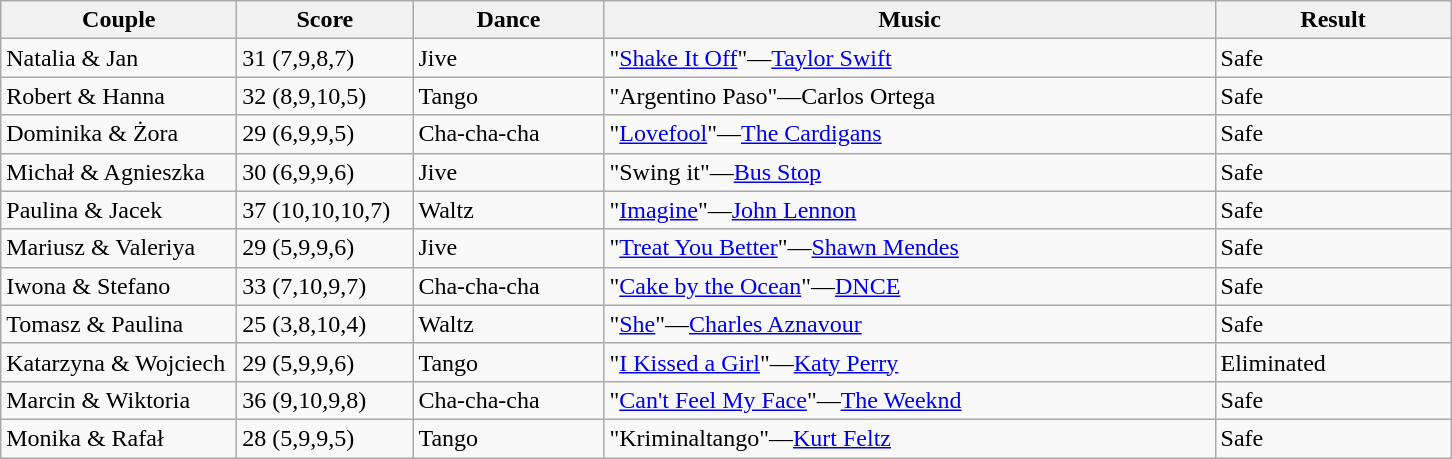<table class="wikitable">
<tr>
<th style="width:150px;">Couple</th>
<th style="width:110px;">Score</th>
<th style="width:120px;">Dance</th>
<th style="width:400px;">Music</th>
<th style="width:150px;">Result</th>
</tr>
<tr>
<td>Natalia & Jan</td>
<td>31 (7,9,8,7)</td>
<td>Jive</td>
<td>"<a href='#'>Shake It Off</a>"—<a href='#'>Taylor Swift</a></td>
<td>Safe</td>
</tr>
<tr>
<td>Robert & Hanna</td>
<td>32 (8,9,10,5)</td>
<td>Tango</td>
<td>"Argentino Paso"—Carlos Ortega</td>
<td>Safe</td>
</tr>
<tr>
<td>Dominika & Żora</td>
<td>29 (6,9,9,5)</td>
<td>Cha-cha-cha</td>
<td>"<a href='#'>Lovefool</a>"—<a href='#'>The Cardigans</a></td>
<td>Safe</td>
</tr>
<tr>
<td>Michał & Agnieszka</td>
<td>30 (6,9,9,6)</td>
<td>Jive</td>
<td>"Swing it"—<a href='#'>Bus Stop</a></td>
<td>Safe</td>
</tr>
<tr>
<td>Paulina & Jacek</td>
<td>37 (10,10,10,7)</td>
<td>Waltz</td>
<td>"<a href='#'>Imagine</a>"—<a href='#'>John Lennon</a></td>
<td>Safe</td>
</tr>
<tr>
<td>Mariusz & Valeriya</td>
<td>29 (5,9,9,6)</td>
<td>Jive</td>
<td>"<a href='#'>Treat You Better</a>"—<a href='#'>Shawn Mendes</a></td>
<td>Safe</td>
</tr>
<tr>
<td>Iwona & Stefano</td>
<td>33 (7,10,9,7)</td>
<td>Cha-cha-cha</td>
<td>"<a href='#'>Cake by the Ocean</a>"—<a href='#'>DNCE</a></td>
<td>Safe</td>
</tr>
<tr>
<td>Tomasz & Paulina</td>
<td>25 (3,8,10,4)</td>
<td>Waltz</td>
<td>"<a href='#'>She</a>"—<a href='#'>Charles Aznavour</a></td>
<td>Safe</td>
</tr>
<tr>
<td>Katarzyna & Wojciech</td>
<td>29 (5,9,9,6)</td>
<td>Tango</td>
<td>"<a href='#'>I Kissed a Girl</a>"—<a href='#'>Katy Perry</a></td>
<td>Eliminated</td>
</tr>
<tr>
<td>Marcin & Wiktoria</td>
<td>36 (9,10,9,8)</td>
<td>Cha-cha-cha</td>
<td>"<a href='#'>Can't Feel My Face</a>"—<a href='#'>The Weeknd</a></td>
<td>Safe</td>
</tr>
<tr>
<td>Monika & Rafał</td>
<td>28 (5,9,9,5)</td>
<td>Tango</td>
<td>"Kriminaltango"—<a href='#'>Kurt Feltz</a></td>
<td>Safe</td>
</tr>
</table>
